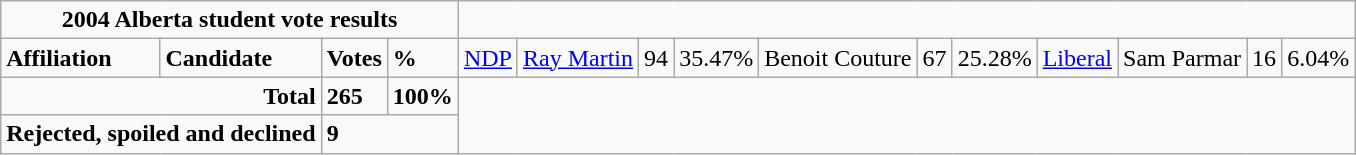<table class="wikitable">
<tr>
<td colspan="5" align="center"><strong>2004 Alberta student vote results</strong></td>
</tr>
<tr>
<td colspan="2"><strong>Affiliation</strong></td>
<td><strong>Candidate</strong></td>
<td><strong>Votes</strong></td>
<td><strong>%</strong><br></td>
<td><a href='#'>NDP</a></td>
<td><a href='#'>Ray Martin</a></td>
<td>94</td>
<td>35.47%<br></td>
<td>Benoit Couture</td>
<td>67</td>
<td>25.28%<br>

</td>
<td><a href='#'>Liberal</a></td>
<td>Sam Parmar</td>
<td>16</td>
<td>6.04%<br></td>
</tr>
<tr>
<td colspan="3" align="right"><strong>Total</strong></td>
<td><strong>265</strong></td>
<td><strong>100%</strong></td>
</tr>
<tr>
<td colspan="3" align="right"><strong>Rejected, spoiled and declined</strong></td>
<td colspan="2"><strong>9</strong></td>
</tr>
</table>
